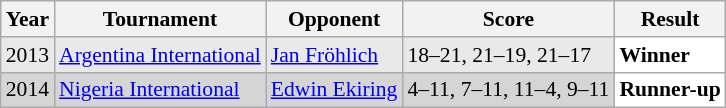<table class="sortable wikitable" style="font-size: 90%;">
<tr>
<th>Year</th>
<th>Tournament</th>
<th>Opponent</th>
<th>Score</th>
<th>Result</th>
</tr>
<tr style="background:#E9E9E9">
<td align="center">2013</td>
<td align="left"><a href='#'>Argentina International</a></td>
<td align="left"> <a href='#'>Jan Fröhlich</a></td>
<td align="left">18–21, 21–19, 21–17</td>
<td style="text-align:left; background:white"> <strong>Winner</strong></td>
</tr>
<tr style="background:#D5D5D5">
<td align="center">2014</td>
<td align="left"><a href='#'>Nigeria International</a></td>
<td align="left"> <a href='#'>Edwin Ekiring</a></td>
<td align="left">4–11, 7–11, 11–4, 9–11</td>
<td style="text-align:left; background:white"> <strong>Runner-up</strong></td>
</tr>
</table>
